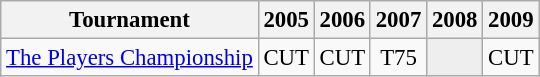<table class="wikitable" style="font-size:95%;text-align:center;">
<tr>
<th>Tournament</th>
<th>2005</th>
<th>2006</th>
<th>2007</th>
<th>2008</th>
<th>2009</th>
</tr>
<tr>
<td align=left><a href='#'>The Players Championship</a></td>
<td>CUT</td>
<td>CUT</td>
<td>T75</td>
<td style="background:#eeeeee;"></td>
<td>CUT</td>
</tr>
</table>
